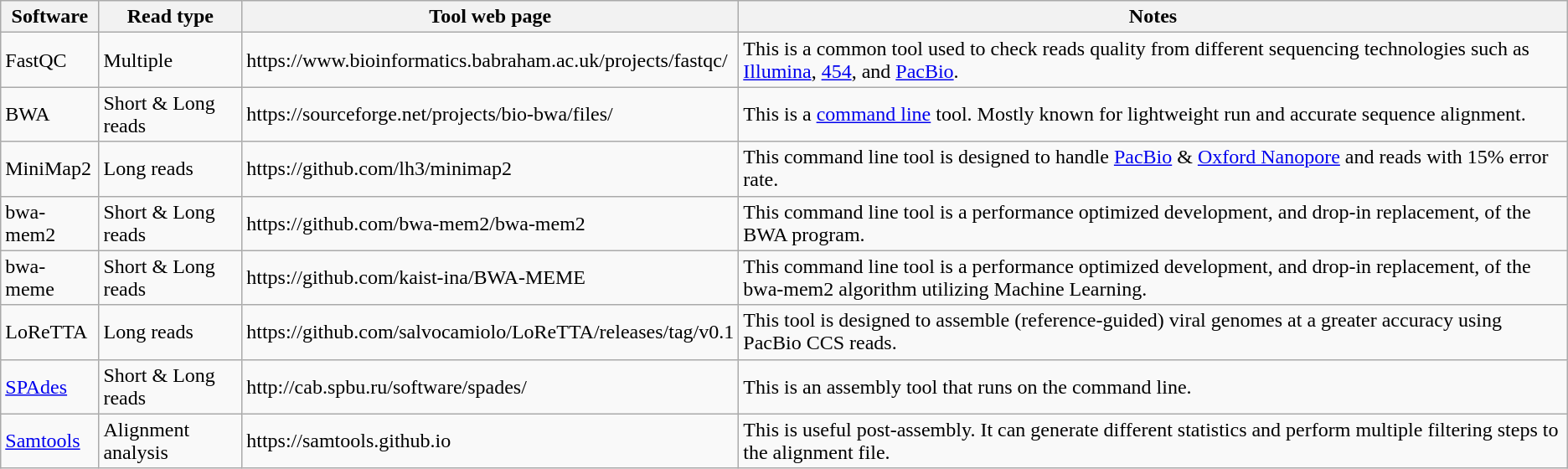<table class="wikitable">
<tr>
<th>Software</th>
<th>Read type</th>
<th>Tool web page</th>
<th>Notes</th>
</tr>
<tr>
<td>FastQC</td>
<td>Multiple</td>
<td>https://www.bioinformatics.babraham.ac.uk/projects/fastqc/</td>
<td>This is a common tool used to check reads quality from different sequencing technologies such as <a href='#'>Illumina</a>, <a href='#'>454</a>, and <a href='#'>PacBio</a>.</td>
</tr>
<tr>
<td>BWA</td>
<td>Short & Long reads</td>
<td>https://sourceforge.net/projects/bio-bwa/files/</td>
<td>This is a <a href='#'>command line</a> tool. Mostly known for lightweight run and accurate sequence alignment.</td>
</tr>
<tr>
<td>MiniMap2</td>
<td>Long reads</td>
<td>https://github.com/lh3/minimap2</td>
<td>This command line tool is designed to handle <a href='#'>PacBio</a> & <a href='#'>Oxford Nanopore</a> and reads with 15% error rate.</td>
</tr>
<tr>
<td>bwa-mem2</td>
<td>Short & Long reads</td>
<td>https://github.com/bwa-mem2/bwa-mem2</td>
<td>This command line tool is a performance optimized development, and drop-in replacement, of the BWA program.</td>
</tr>
<tr>
<td>bwa-meme</td>
<td>Short & Long reads</td>
<td>https://github.com/kaist-ina/BWA-MEME</td>
<td>This command line tool is a performance optimized development, and drop-in replacement, of the bwa-mem2 algorithm utilizing Machine Learning.</td>
</tr>
<tr>
<td>LoReTTA</td>
<td>Long reads</td>
<td>https://github.com/salvocamiolo/LoReTTA/releases/tag/v0.1</td>
<td>This tool is designed to assemble (reference-guided) viral genomes at a greater accuracy using PacBio CCS reads.</td>
</tr>
<tr>
<td><a href='#'>SPAdes</a></td>
<td>Short & Long reads</td>
<td>http://cab.spbu.ru/software/spades/</td>
<td>This is an assembly tool that runs on the command line.</td>
</tr>
<tr>
<td><a href='#'>Samtools</a></td>
<td>Alignment analysis</td>
<td>https://samtools.github.io</td>
<td>This is useful post-assembly. It can generate different statistics and perform multiple filtering steps to the alignment file.</td>
</tr>
</table>
